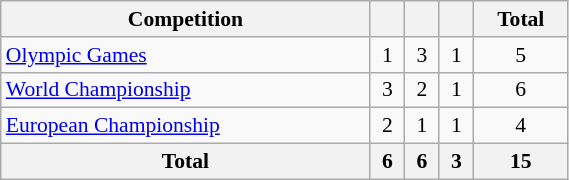<table class="wikitable" style="width:30%; font-size:90%; text-align:center;">
<tr>
<th>Competition</th>
<th></th>
<th></th>
<th></th>
<th>Total</th>
</tr>
<tr>
<td align=left><a href='#'>Olympic Games</a></td>
<td>1</td>
<td>3</td>
<td>1</td>
<td>5</td>
</tr>
<tr>
<td align=left><a href='#'>World Championship</a></td>
<td>3</td>
<td>2</td>
<td>1</td>
<td>6</td>
</tr>
<tr>
<td align=left><a href='#'>European Championship</a></td>
<td>2</td>
<td>1</td>
<td>1</td>
<td>4</td>
</tr>
<tr>
<th>Total</th>
<th>6</th>
<th>6</th>
<th>3</th>
<th>15</th>
</tr>
</table>
